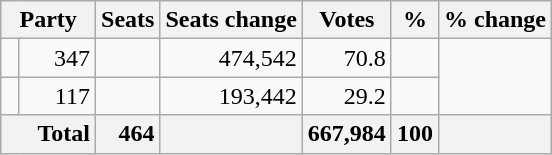<table class="wikitable sortable">
<tr>
<th colspan=2>Party</th>
<th>Seats</th>
<th>Seats change</th>
<th>Votes</th>
<th>%</th>
<th>% change</th>
</tr>
<tr>
<td></td>
<td align=right>347</td>
<td align=right></td>
<td align=right>474,542</td>
<td align=right>70.8</td>
<td align=right></td>
</tr>
<tr>
<td></td>
<td align=right>117</td>
<td align=right></td>
<td align=right>193,442</td>
<td align=right>29.2</td>
<td align=right></td>
</tr>
<tr class="sortbottom" style="font-weight: bold; text-align: right; background: #f2f2f2;">
<th colspan="2" style="padding-left: 1.5em; text-align: left;">Total</th>
<td align=right>464</td>
<td align=right></td>
<td align=right>667,984</td>
<td align=right>100</td>
<td align=right></td>
</tr>
</table>
